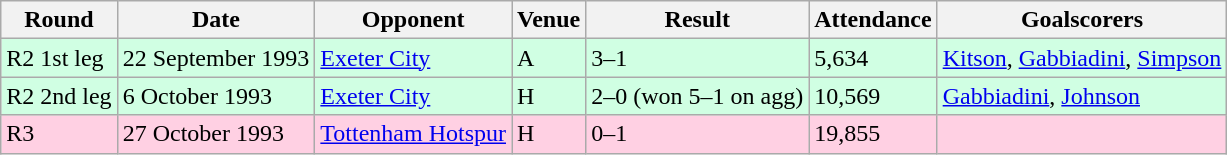<table class="wikitable">
<tr>
<th>Round</th>
<th>Date</th>
<th>Opponent</th>
<th>Venue</th>
<th>Result</th>
<th>Attendance</th>
<th>Goalscorers</th>
</tr>
<tr style="background:#d0ffe3;">
<td>R2 1st leg</td>
<td>22 September 1993</td>
<td><a href='#'>Exeter City</a></td>
<td>A</td>
<td>3–1</td>
<td>5,634</td>
<td><a href='#'>Kitson</a>, <a href='#'>Gabbiadini</a>, <a href='#'>Simpson</a></td>
</tr>
<tr style="background:#d0ffe3;">
<td>R2 2nd leg</td>
<td>6 October 1993</td>
<td><a href='#'>Exeter City</a></td>
<td>H</td>
<td>2–0 (won 5–1 on agg)</td>
<td>10,569</td>
<td><a href='#'>Gabbiadini</a>, <a href='#'>Johnson</a></td>
</tr>
<tr style="background:#ffd0e3;">
<td>R3</td>
<td>27 October 1993</td>
<td><a href='#'>Tottenham Hotspur</a></td>
<td>H</td>
<td>0–1</td>
<td>19,855</td>
<td></td>
</tr>
</table>
